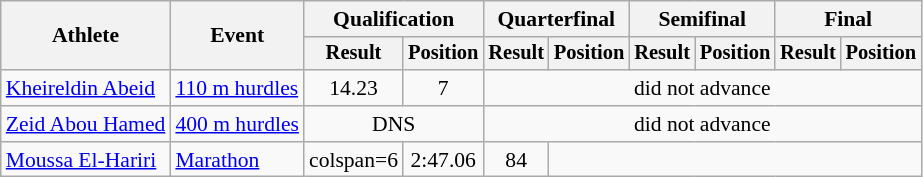<table class=wikitable style="font-size:90%">
<tr>
<th rowspan="2">Athlete</th>
<th rowspan="2">Event</th>
<th colspan="2">Qualification</th>
<th colspan="2">Quarterfinal</th>
<th colspan="2">Semifinal</th>
<th colspan="2">Final</th>
</tr>
<tr style="font-size:95%">
<th>Result</th>
<th>Position</th>
<th>Result</th>
<th>Position</th>
<th>Result</th>
<th>Position</th>
<th>Result</th>
<th>Position</th>
</tr>
<tr align=center>
<td align=left><a href='#'>Kheireldin Abeid</a></td>
<td align=left><a href='#'>110 m hurdles</a></td>
<td>14.23</td>
<td>7</td>
<td colspan=6>did not advance</td>
</tr>
<tr align=center>
<td align=left><a href='#'>Zeid Abou Hamed</a></td>
<td align=left><a href='#'>400 m hurdles</a></td>
<td colspan=2>DNS</td>
<td colspan=6>did not advance</td>
</tr>
<tr align=center>
<td align=left><a href='#'>Moussa El-Hariri</a></td>
<td align=left><a href='#'>Marathon</a></td>
<td>colspan=6 </td>
<td>2:47.06</td>
<td>84</td>
</tr>
</table>
